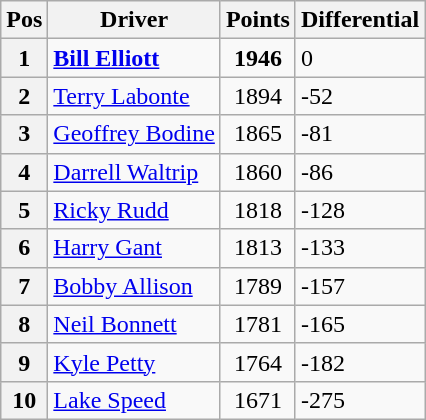<table class="wikitable">
<tr>
<th>Pos</th>
<th>Driver</th>
<th>Points</th>
<th>Differential</th>
</tr>
<tr>
<th>1</th>
<td><strong><a href='#'>Bill Elliott</a></strong></td>
<td style="text-align:center;"><strong>1946</strong></td>
<td>0</td>
</tr>
<tr>
<th>2</th>
<td><a href='#'>Terry Labonte</a></td>
<td style="text-align:center;">1894</td>
<td>-52</td>
</tr>
<tr>
<th>3</th>
<td><a href='#'>Geoffrey Bodine</a></td>
<td style="text-align:center;">1865</td>
<td>-81</td>
</tr>
<tr>
<th>4</th>
<td><a href='#'>Darrell Waltrip</a></td>
<td style="text-align:center;">1860</td>
<td>-86</td>
</tr>
<tr>
<th>5</th>
<td><a href='#'>Ricky Rudd</a></td>
<td style="text-align:center;">1818</td>
<td>-128</td>
</tr>
<tr>
<th>6</th>
<td><a href='#'>Harry Gant</a></td>
<td style="text-align:center;">1813</td>
<td>-133</td>
</tr>
<tr>
<th>7</th>
<td><a href='#'>Bobby Allison</a></td>
<td style="text-align:center;">1789</td>
<td>-157</td>
</tr>
<tr>
<th>8</th>
<td><a href='#'>Neil Bonnett</a></td>
<td style="text-align:center;">1781</td>
<td>-165</td>
</tr>
<tr>
<th>9</th>
<td><a href='#'>Kyle Petty</a></td>
<td style="text-align:center;">1764</td>
<td>-182</td>
</tr>
<tr>
<th>10</th>
<td><a href='#'>Lake Speed</a></td>
<td style="text-align:center;">1671</td>
<td>-275</td>
</tr>
</table>
